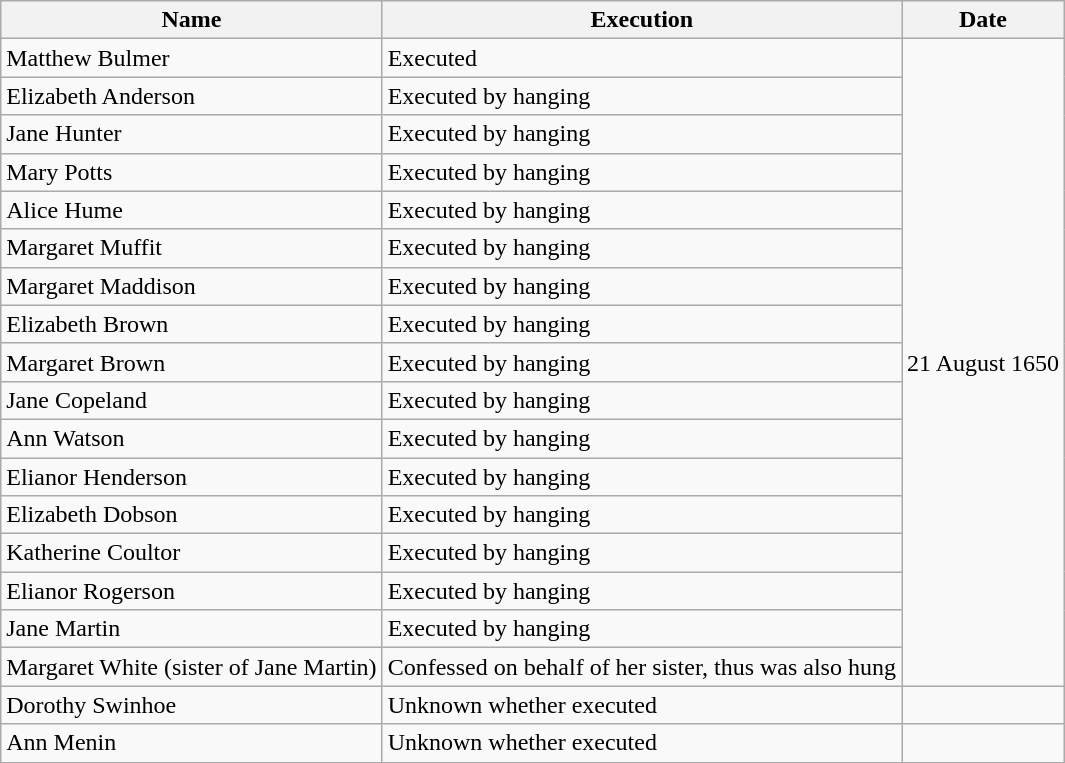<table class="wikitable">
<tr>
<th>Name</th>
<th>Execution</th>
<th>Date</th>
</tr>
<tr>
<td>Matthew Bulmer</td>
<td>Executed</td>
<td rowspan=17>21 August 1650</td>
</tr>
<tr>
<td>Elizabeth Anderson</td>
<td>Executed by hanging</td>
</tr>
<tr>
<td>Jane Hunter</td>
<td>Executed by hanging</td>
</tr>
<tr>
<td>Mary Potts</td>
<td>Executed by hanging</td>
</tr>
<tr>
<td>Alice Hume</td>
<td>Executed by hanging</td>
</tr>
<tr>
<td>Margaret Muffit</td>
<td>Executed by hanging</td>
</tr>
<tr>
<td>Margaret Maddison</td>
<td>Executed by hanging</td>
</tr>
<tr>
<td>Elizabeth Brown</td>
<td>Executed by hanging</td>
</tr>
<tr>
<td>Margaret Brown</td>
<td>Executed by hanging</td>
</tr>
<tr>
<td>Jane Copeland</td>
<td>Executed by hanging</td>
</tr>
<tr>
<td>Ann Watson</td>
<td>Executed by hanging</td>
</tr>
<tr>
<td>Elianor Henderson</td>
<td>Executed by hanging</td>
</tr>
<tr>
<td>Elizabeth Dobson</td>
<td>Executed by hanging</td>
</tr>
<tr>
<td>Katherine Coultor</td>
<td>Executed by hanging</td>
</tr>
<tr>
<td>Elianor Rogerson</td>
<td>Executed by hanging</td>
</tr>
<tr>
<td>Jane Martin</td>
<td>Executed by hanging</td>
</tr>
<tr>
<td>Margaret White (sister of Jane Martin)</td>
<td>Confessed on behalf of her sister, thus was also hung</td>
</tr>
<tr>
<td>Dorothy Swinhoe</td>
<td>Unknown whether executed</td>
<td></td>
</tr>
<tr>
<td>Ann Menin</td>
<td>Unknown whether executed</td>
<td></td>
</tr>
</table>
